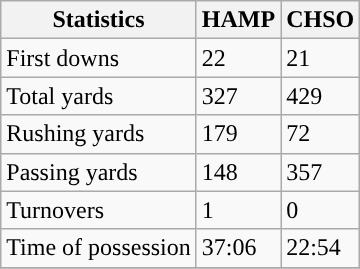<table class="wikitable" style="float: left;">
<tr>
<th>Statistics</th>
<th>HAMP</th>
<th>CHSO</th>
</tr>
<tr>
<td>First downs</td>
<td>22</td>
<td>21</td>
</tr>
<tr>
<td>Total yards</td>
<td>327</td>
<td>429</td>
</tr>
<tr>
<td>Rushing yards</td>
<td>179</td>
<td>72</td>
</tr>
<tr>
<td>Passing yards</td>
<td>148</td>
<td>357</td>
</tr>
<tr>
<td>Turnovers</td>
<td>1</td>
<td>0</td>
</tr>
<tr>
<td>Time of possession</td>
<td>37:06</td>
<td>22:54</td>
</tr>
<tr>
</tr>
</table>
